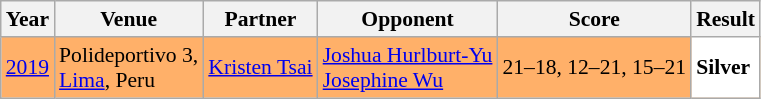<table class="sortable wikitable" style="font-size: 90%;">
<tr>
<th>Year</th>
<th>Venue</th>
<th>Partner</th>
<th>Opponent</th>
<th>Score</th>
<th>Result</th>
</tr>
<tr style="background:#FFB069">
<td align="center"><a href='#'>2019</a></td>
<td align="left">Polideportivo 3,<br><a href='#'>Lima</a>, Peru</td>
<td align="left"> <a href='#'>Kristen Tsai</a></td>
<td align="left"> <a href='#'>Joshua Hurlburt-Yu</a><br> <a href='#'>Josephine Wu</a></td>
<td align="left">21–18, 12–21, 15–21</td>
<td style="text-align:left; background:white"> <strong>Silver</strong></td>
</tr>
</table>
